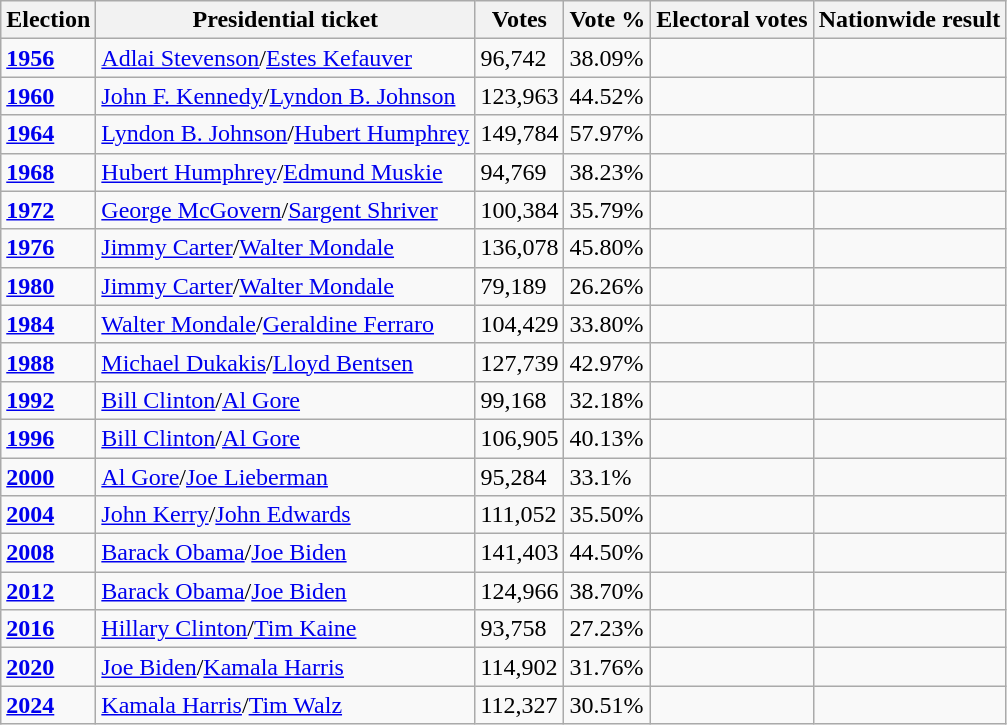<table class="wikitable">
<tr>
<th>Election</th>
<th>Presidential ticket</th>
<th>Votes</th>
<th>Vote %</th>
<th>Electoral votes</th>
<th>Nationwide result</th>
</tr>
<tr>
<td><strong><a href='#'>1956</a></strong></td>
<td><a href='#'>Adlai Stevenson</a>/<a href='#'>Estes Kefauver</a></td>
<td>96,742</td>
<td>38.09%</td>
<td></td>
<td></td>
</tr>
<tr>
<td><strong><a href='#'>1960</a></strong></td>
<td><a href='#'>John F. Kennedy</a>/<a href='#'>Lyndon B. Johnson</a></td>
<td>123,963</td>
<td>44.52%</td>
<td></td>
<td></td>
</tr>
<tr>
<td><strong><a href='#'>1964</a></strong></td>
<td><a href='#'>Lyndon B. Johnson</a>/<a href='#'>Hubert Humphrey</a></td>
<td>149,784</td>
<td>57.97%</td>
<td></td>
<td></td>
</tr>
<tr>
<td><strong><a href='#'>1968</a></strong></td>
<td><a href='#'>Hubert Humphrey</a>/<a href='#'>Edmund Muskie</a></td>
<td>94,769</td>
<td>38.23%</td>
<td></td>
<td></td>
</tr>
<tr>
<td><strong><a href='#'>1972</a></strong></td>
<td><a href='#'>George McGovern</a>/<a href='#'>Sargent Shriver</a></td>
<td>100,384</td>
<td>35.79%</td>
<td></td>
<td></td>
</tr>
<tr>
<td><strong><a href='#'>1976</a></strong></td>
<td><a href='#'>Jimmy Carter</a>/<a href='#'>Walter Mondale</a></td>
<td>136,078</td>
<td>45.80%</td>
<td></td>
<td></td>
</tr>
<tr>
<td><strong><a href='#'>1980</a></strong></td>
<td><a href='#'>Jimmy Carter</a>/<a href='#'>Walter Mondale</a></td>
<td>79,189</td>
<td>26.26%</td>
<td></td>
<td></td>
</tr>
<tr>
<td><strong><a href='#'>1984</a></strong></td>
<td><a href='#'>Walter Mondale</a>/<a href='#'>Geraldine Ferraro</a></td>
<td>104,429</td>
<td>33.80%</td>
<td></td>
<td></td>
</tr>
<tr>
<td><strong><a href='#'>1988</a></strong></td>
<td><a href='#'>Michael Dukakis</a>/<a href='#'>Lloyd Bentsen</a></td>
<td>127,739</td>
<td>42.97%</td>
<td></td>
<td></td>
</tr>
<tr>
<td><strong><a href='#'>1992</a></strong></td>
<td><a href='#'>Bill Clinton</a>/<a href='#'>Al Gore</a></td>
<td>99,168</td>
<td>32.18%</td>
<td></td>
<td></td>
</tr>
<tr>
<td><strong><a href='#'>1996</a></strong></td>
<td><a href='#'>Bill Clinton</a>/<a href='#'>Al Gore</a></td>
<td>106,905</td>
<td>40.13%</td>
<td></td>
<td></td>
</tr>
<tr>
<td><strong><a href='#'>2000</a></strong></td>
<td><a href='#'>Al Gore</a>/<a href='#'>Joe Lieberman</a></td>
<td>95,284</td>
<td>33.1%</td>
<td></td>
<td></td>
</tr>
<tr>
<td><strong><a href='#'>2004</a></strong></td>
<td><a href='#'>John Kerry</a>/<a href='#'>John Edwards</a></td>
<td>111,052</td>
<td>35.50%</td>
<td></td>
<td></td>
</tr>
<tr>
<td><strong><a href='#'>2008</a></strong></td>
<td><a href='#'>Barack Obama</a>/<a href='#'>Joe Biden</a></td>
<td>141,403</td>
<td>44.50%</td>
<td></td>
<td></td>
</tr>
<tr>
<td><strong><a href='#'>2012</a></strong></td>
<td><a href='#'>Barack Obama</a>/<a href='#'>Joe Biden</a></td>
<td>124,966</td>
<td>38.70%</td>
<td></td>
<td></td>
</tr>
<tr>
<td><strong><a href='#'>2016</a></strong></td>
<td><a href='#'>Hillary Clinton</a>/<a href='#'>Tim Kaine</a></td>
<td>93,758</td>
<td>27.23%</td>
<td></td>
<td></td>
</tr>
<tr>
<td><strong><a href='#'>2020</a></strong></td>
<td><a href='#'>Joe Biden</a>/<a href='#'>Kamala Harris</a></td>
<td>114,902</td>
<td>31.76%</td>
<td></td>
<td></td>
</tr>
<tr>
<td><strong><a href='#'>2024</a></strong></td>
<td><a href='#'>Kamala Harris</a>/<a href='#'>Tim Walz</a></td>
<td>112,327</td>
<td>30.51%</td>
<td></td>
<td></td>
</tr>
</table>
